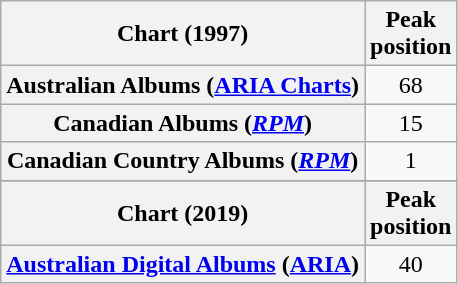<table class="wikitable plainrowheaders" style="text-align:center">
<tr>
<th scope="col">Chart (1997)</th>
<th scope="col">Peak<br> position</th>
</tr>
<tr>
<th scope="row">Australian Albums (<a href='#'>ARIA Charts</a>)</th>
<td>68</td>
</tr>
<tr>
<th scope="row">Canadian Albums (<em><a href='#'>RPM</a></em>)</th>
<td>15</td>
</tr>
<tr>
<th scope="row">Canadian Country Albums (<em><a href='#'>RPM</a></em>)</th>
<td>1</td>
</tr>
<tr>
</tr>
<tr>
</tr>
<tr>
<th scope="col">Chart (2019)</th>
<th scope="col">Peak<br> position</th>
</tr>
<tr>
<th scope="row"><a href='#'>Australian Digital Albums</a> (<a href='#'>ARIA</a>)</th>
<td>40</td>
</tr>
</table>
